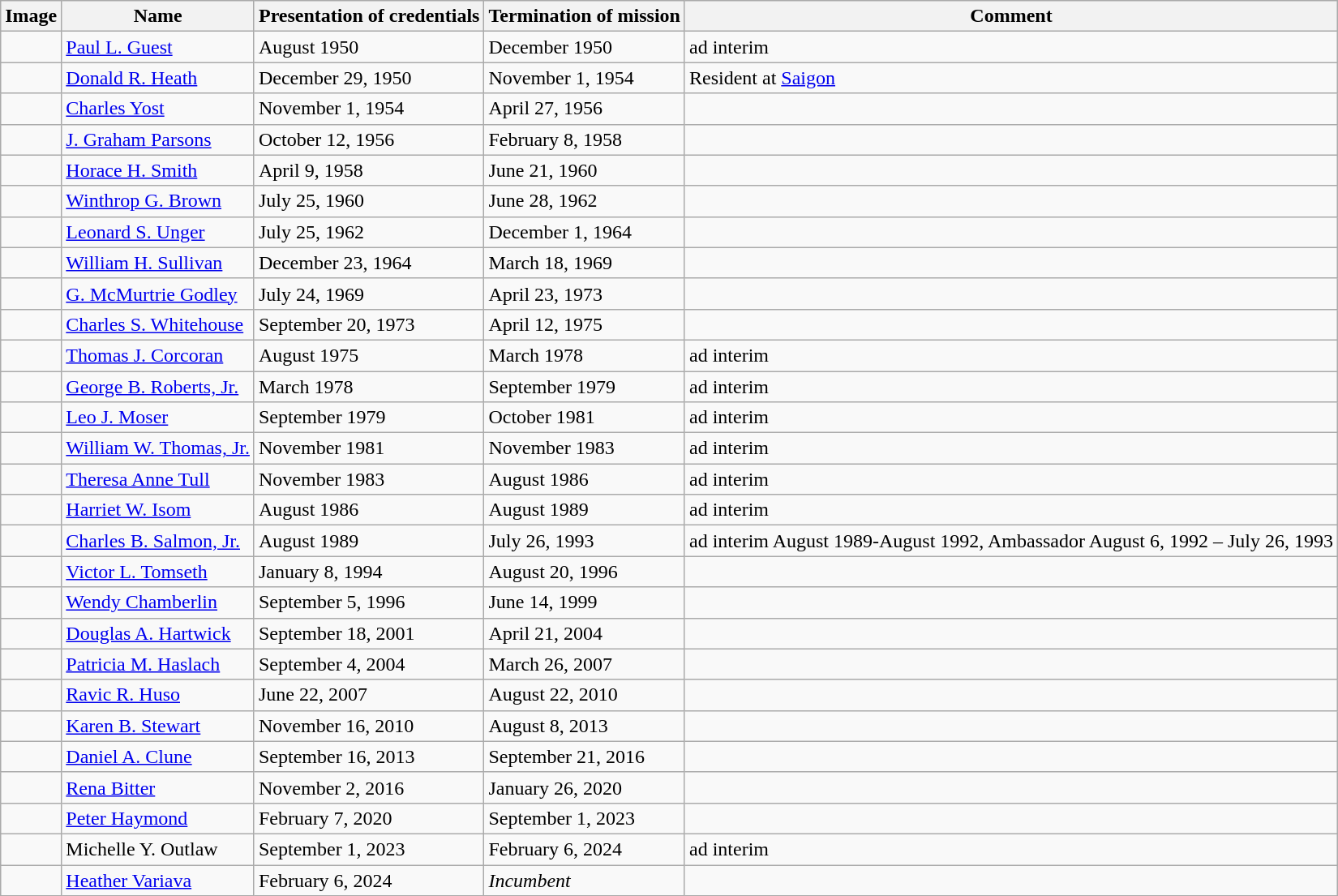<table class = wikitable>
<tr>
<th>Image</th>
<th>Name</th>
<th>Presentation of credentials</th>
<th>Termination of mission</th>
<th>Comment</th>
</tr>
<tr>
<td></td>
<td><a href='#'>Paul L. Guest</a></td>
<td>August 1950</td>
<td>December 1950</td>
<td>ad interim</td>
</tr>
<tr>
<td></td>
<td><a href='#'>Donald R. Heath</a></td>
<td>December 29, 1950</td>
<td>November 1, 1954</td>
<td>Resident at <a href='#'>Saigon</a></td>
</tr>
<tr>
<td></td>
<td><a href='#'>Charles Yost</a></td>
<td>November 1, 1954</td>
<td>April 27, 1956</td>
<td></td>
</tr>
<tr>
<td></td>
<td><a href='#'>J. Graham Parsons</a></td>
<td>October 12, 1956</td>
<td>February 8, 1958</td>
<td></td>
</tr>
<tr>
<td></td>
<td><a href='#'>Horace H. Smith</a></td>
<td>April 9, 1958</td>
<td>June 21, 1960</td>
<td></td>
</tr>
<tr>
<td></td>
<td><a href='#'>Winthrop G. Brown</a></td>
<td>July 25, 1960</td>
<td>June 28, 1962</td>
<td></td>
</tr>
<tr>
<td></td>
<td><a href='#'>Leonard S. Unger</a></td>
<td>July 25, 1962</td>
<td>December 1, 1964</td>
<td></td>
</tr>
<tr>
<td></td>
<td><a href='#'>William H. Sullivan</a></td>
<td>December 23, 1964</td>
<td>March 18, 1969</td>
<td></td>
</tr>
<tr>
<td></td>
<td><a href='#'>G. McMurtrie Godley</a></td>
<td>July 24, 1969</td>
<td>April 23, 1973</td>
<td></td>
</tr>
<tr>
<td></td>
<td><a href='#'>Charles S. Whitehouse</a></td>
<td>September 20, 1973</td>
<td>April 12, 1975</td>
<td></td>
</tr>
<tr>
<td></td>
<td><a href='#'>Thomas J. Corcoran</a></td>
<td>August 1975</td>
<td>March 1978</td>
<td>ad interim</td>
</tr>
<tr>
<td></td>
<td><a href='#'>George B. Roberts, Jr.</a></td>
<td>March 1978</td>
<td>September 1979</td>
<td>ad interim</td>
</tr>
<tr>
<td></td>
<td><a href='#'>Leo J. Moser</a></td>
<td>September 1979</td>
<td>October 1981</td>
<td>ad interim</td>
</tr>
<tr>
<td></td>
<td><a href='#'>William W. Thomas, Jr.</a></td>
<td>November 1981</td>
<td>November 1983</td>
<td>ad interim</td>
</tr>
<tr>
<td></td>
<td><a href='#'>Theresa Anne Tull</a></td>
<td>November 1983</td>
<td>August 1986</td>
<td>ad interim</td>
</tr>
<tr>
<td></td>
<td><a href='#'>Harriet W. Isom</a></td>
<td>August 1986</td>
<td>August 1989</td>
<td>ad interim</td>
</tr>
<tr>
<td></td>
<td><a href='#'>Charles B. Salmon, Jr.</a></td>
<td>August 1989</td>
<td>July 26, 1993</td>
<td>ad interim August 1989-August 1992, Ambassador August 6, 1992 – July 26, 1993</td>
</tr>
<tr>
<td></td>
<td><a href='#'>Victor L. Tomseth</a></td>
<td>January 8, 1994</td>
<td>August 20, 1996</td>
<td></td>
</tr>
<tr>
<td></td>
<td><a href='#'>Wendy Chamberlin</a></td>
<td>September 5, 1996</td>
<td>June 14, 1999</td>
<td></td>
</tr>
<tr>
<td></td>
<td><a href='#'>Douglas A. Hartwick</a></td>
<td>September 18, 2001</td>
<td>April 21, 2004</td>
<td></td>
</tr>
<tr>
<td></td>
<td><a href='#'>Patricia M. Haslach</a></td>
<td>September 4, 2004</td>
<td>March 26, 2007</td>
<td></td>
</tr>
<tr>
<td></td>
<td><a href='#'>Ravic R. Huso</a></td>
<td>June 22, 2007</td>
<td>August 22, 2010</td>
<td></td>
</tr>
<tr>
<td></td>
<td><a href='#'>Karen B. Stewart</a></td>
<td>November 16, 2010</td>
<td>August 8, 2013</td>
<td></td>
</tr>
<tr>
<td></td>
<td><a href='#'>Daniel A. Clune</a></td>
<td>September 16, 2013</td>
<td>September 21, 2016</td>
<td></td>
</tr>
<tr>
<td></td>
<td><a href='#'>Rena Bitter</a></td>
<td>November 2, 2016</td>
<td>January 26, 2020</td>
<td></td>
</tr>
<tr>
<td></td>
<td><a href='#'>Peter Haymond</a></td>
<td>February 7, 2020</td>
<td>September 1, 2023</td>
<td></td>
</tr>
<tr>
<td></td>
<td>Michelle Y. Outlaw</td>
<td>September 1, 2023</td>
<td>February 6, 2024</td>
<td>ad interim</td>
</tr>
<tr>
<td></td>
<td><a href='#'>Heather Variava</a></td>
<td>February 6, 2024</td>
<td><em>Incumbent</em></td>
<td></td>
</tr>
</table>
